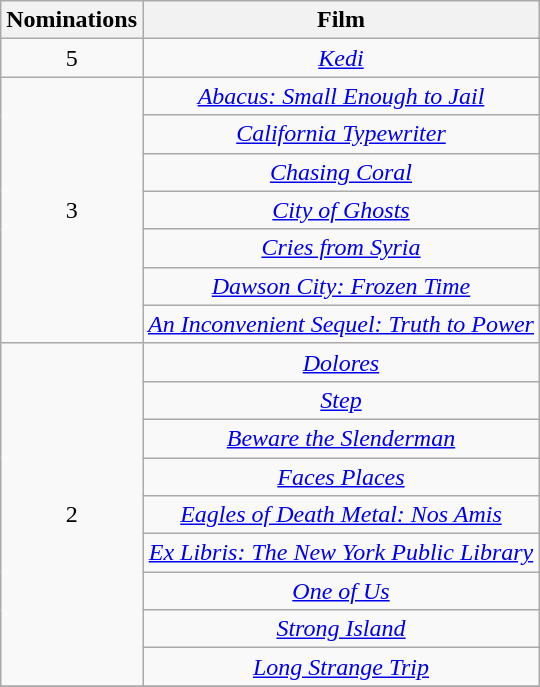<table class="wikitable" rowspan="2" style="text-align:center;" background: #f6e39c;>
<tr>
<th scope="col" style="width:55px;">Nominations</th>
<th scope="col" style="text-align:center;">Film</th>
</tr>
<tr>
<td rowspan=1 style="text-align:center">5</td>
<td><em><a href='#'>Kedi</a></em></td>
</tr>
<tr>
<td rowspan=7 style="text-align:center">3</td>
<td><em><a href='#'>Abacus: Small Enough to Jail</a></em></td>
</tr>
<tr>
<td><em><a href='#'>California Typewriter</a></em></td>
</tr>
<tr>
<td><em><a href='#'>Chasing Coral</a></em></td>
</tr>
<tr>
<td><em><a href='#'>City of Ghosts</a></em></td>
</tr>
<tr>
<td><em><a href='#'>Cries from Syria</a></em></td>
</tr>
<tr>
<td><em><a href='#'>Dawson City: Frozen Time</a></em></td>
</tr>
<tr>
<td><em><a href='#'>An Inconvenient Sequel: Truth to Power</a></em></td>
</tr>
<tr>
<td rowspan=9 style="text-align:center">2</td>
<td><em><a href='#'>Dolores</a></em></td>
</tr>
<tr>
<td><em><a href='#'>Step</a></em></td>
</tr>
<tr>
<td><em><a href='#'>Beware the Slenderman</a></em></td>
</tr>
<tr>
<td><em><a href='#'>Faces Places</a></em></td>
</tr>
<tr>
<td><em><a href='#'>Eagles of Death Metal: Nos Amis</a></em></td>
</tr>
<tr>
<td><em><a href='#'>Ex Libris: The New York Public Library</a></em></td>
</tr>
<tr>
<td><em><a href='#'>One of Us</a></em></td>
</tr>
<tr>
<td><em><a href='#'>Strong Island</a></em></td>
</tr>
<tr>
<td><em><a href='#'>Long Strange Trip</a></em></td>
</tr>
<tr>
</tr>
</table>
